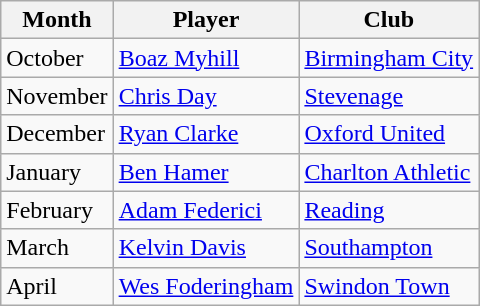<table class="wikitable">
<tr>
<th>Month</th>
<th>Player</th>
<th>Club</th>
</tr>
<tr>
<td>October</td>
<td> <a href='#'>Boaz Myhill</a></td>
<td><a href='#'>Birmingham City</a></td>
</tr>
<tr>
<td>November</td>
<td> <a href='#'>Chris Day</a></td>
<td><a href='#'>Stevenage</a></td>
</tr>
<tr>
<td>December</td>
<td> <a href='#'>Ryan Clarke</a></td>
<td><a href='#'>Oxford United</a></td>
</tr>
<tr>
<td>January</td>
<td> <a href='#'>Ben Hamer</a></td>
<td><a href='#'>Charlton Athletic</a></td>
</tr>
<tr>
<td>February</td>
<td> <a href='#'>Adam Federici</a></td>
<td><a href='#'>Reading</a></td>
</tr>
<tr>
<td>March</td>
<td> <a href='#'>Kelvin Davis</a></td>
<td><a href='#'>Southampton</a></td>
</tr>
<tr>
<td>April</td>
<td> <a href='#'>Wes Foderingham</a></td>
<td><a href='#'>Swindon Town</a></td>
</tr>
</table>
